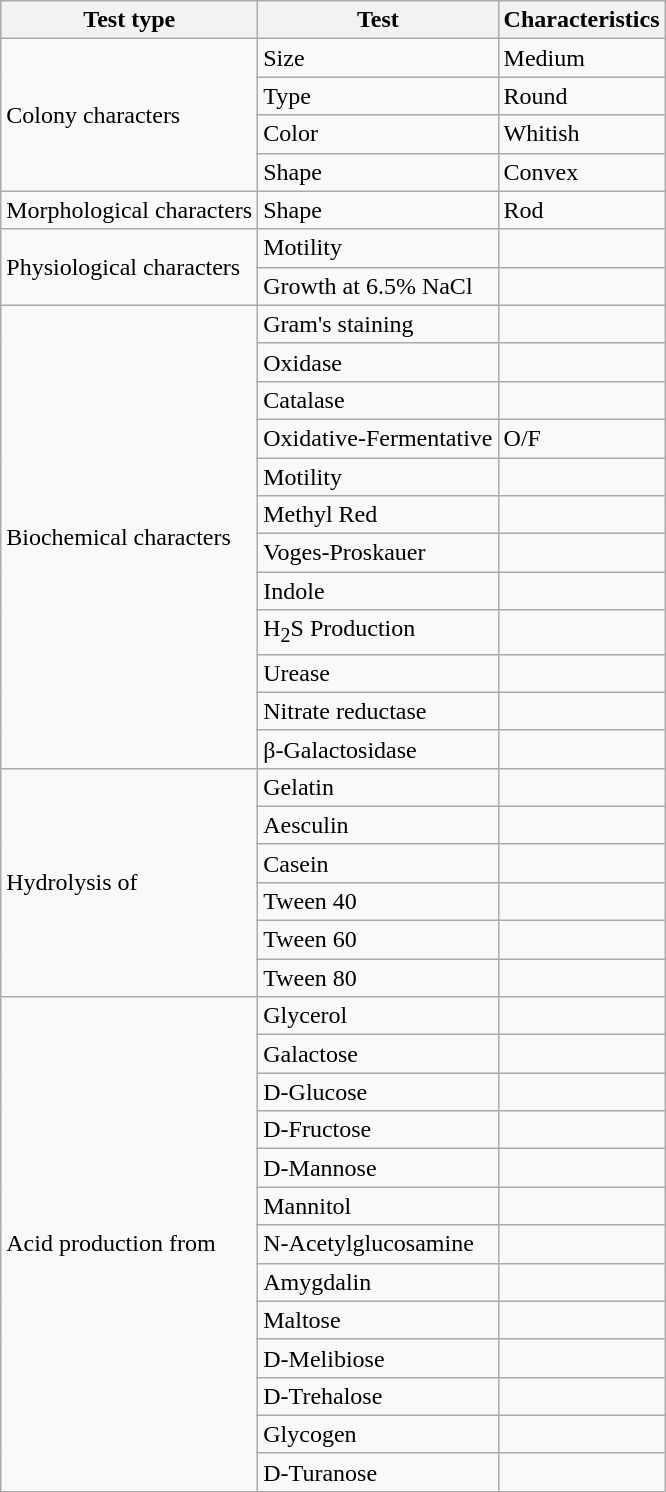<table class="wikitable">
<tr>
<th>Test type</th>
<th>Test</th>
<th>Characteristics</th>
</tr>
<tr>
<td rowspan="4">Colony characters</td>
<td>Size</td>
<td>Medium</td>
</tr>
<tr>
<td>Type</td>
<td>Round</td>
</tr>
<tr>
<td>Color</td>
<td>Whitish</td>
</tr>
<tr>
<td>Shape</td>
<td>Convex</td>
</tr>
<tr>
<td>Morphological characters</td>
<td>Shape</td>
<td>Rod</td>
</tr>
<tr>
<td rowspan="2">Physiological characters</td>
<td>Motility</td>
<td></td>
</tr>
<tr>
<td>Growth at 6.5% NaCl</td>
<td></td>
</tr>
<tr>
<td rowspan="12">Biochemical characters</td>
<td>Gram's staining</td>
<td></td>
</tr>
<tr>
<td>Oxidase</td>
<td></td>
</tr>
<tr>
<td>Catalase</td>
<td></td>
</tr>
<tr>
<td>Oxidative-Fermentative</td>
<td>O/F</td>
</tr>
<tr>
<td>Motility</td>
<td></td>
</tr>
<tr>
<td>Methyl Red</td>
<td></td>
</tr>
<tr>
<td>Voges-Proskauer</td>
<td></td>
</tr>
<tr>
<td>Indole</td>
<td></td>
</tr>
<tr>
<td>H<sub>2</sub>S Production</td>
<td></td>
</tr>
<tr>
<td>Urease</td>
<td></td>
</tr>
<tr>
<td>Nitrate reductase</td>
<td></td>
</tr>
<tr>
<td>β-Galactosidase</td>
<td></td>
</tr>
<tr>
<td rowspan="6">Hydrolysis of</td>
<td>Gelatin</td>
<td></td>
</tr>
<tr>
<td>Aesculin</td>
<td></td>
</tr>
<tr>
<td>Casein</td>
<td></td>
</tr>
<tr>
<td>Tween 40</td>
<td></td>
</tr>
<tr>
<td>Tween 60</td>
<td></td>
</tr>
<tr>
<td>Tween 80</td>
<td></td>
</tr>
<tr>
<td rowspan="13">Acid production from</td>
<td>Glycerol</td>
<td></td>
</tr>
<tr>
<td>Galactose</td>
<td></td>
</tr>
<tr>
<td>D-Glucose</td>
<td></td>
</tr>
<tr>
<td>D-Fructose</td>
<td></td>
</tr>
<tr>
<td>D-Mannose</td>
<td></td>
</tr>
<tr>
<td>Mannitol</td>
<td></td>
</tr>
<tr>
<td>N-Acetylglucosamine</td>
<td></td>
</tr>
<tr>
<td>Amygdalin</td>
<td></td>
</tr>
<tr>
<td>Maltose</td>
<td></td>
</tr>
<tr>
<td>D-Melibiose</td>
<td></td>
</tr>
<tr>
<td>D-Trehalose</td>
<td></td>
</tr>
<tr>
<td>Glycogen</td>
<td></td>
</tr>
<tr>
<td>D-Turanose</td>
<td></td>
</tr>
</table>
